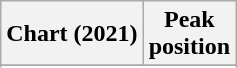<table class="wikitable plainrowheaders sortable" style="text-align:center;">
<tr>
<th>Chart (2021)</th>
<th>Peak<br>position</th>
</tr>
<tr>
</tr>
<tr>
</tr>
<tr>
</tr>
</table>
